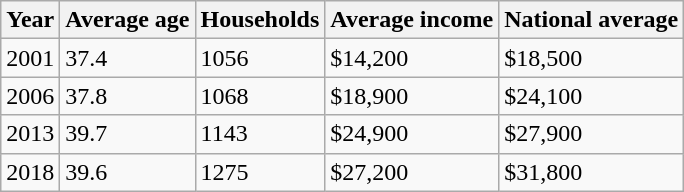<table class="wikitable">
<tr>
<th>Year</th>
<th>Average age</th>
<th>Households</th>
<th>Average income</th>
<th>National average</th>
</tr>
<tr>
<td>2001</td>
<td>37.4</td>
<td>1056</td>
<td>$14,200</td>
<td>$18,500</td>
</tr>
<tr>
<td>2006</td>
<td>37.8</td>
<td>1068</td>
<td>$18,900</td>
<td>$24,100</td>
</tr>
<tr>
<td>2013</td>
<td>39.7</td>
<td>1143</td>
<td>$24,900</td>
<td>$27,900</td>
</tr>
<tr>
<td>2018</td>
<td>39.6</td>
<td>1275</td>
<td>$27,200</td>
<td>$31,800</td>
</tr>
</table>
